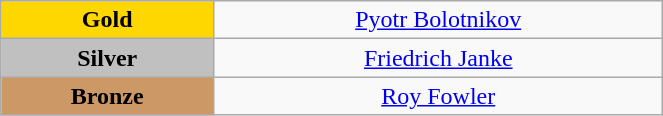<table class="wikitable" style="text-align:center; " width="35%">
<tr>
<td bgcolor="gold"><strong>Gold</strong></td>
<td><a href='#'>Pyotr Bolotnikov</a><br>  <small><em></em></small></td>
</tr>
<tr>
<td bgcolor="silver"><strong>Silver</strong></td>
<td><a href='#'>Friedrich Janke</a><br>  <small><em></em></small></td>
</tr>
<tr>
<td bgcolor="CC9966"><strong>Bronze</strong></td>
<td><a href='#'>Roy Fowler</a><br>  <small><em></em></small></td>
</tr>
</table>
